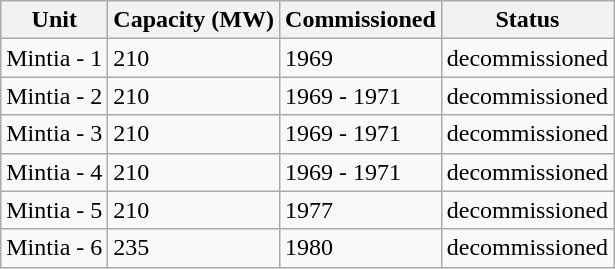<table class="wikitable">
<tr>
<th>Unit</th>
<th>Capacity (MW)</th>
<th>Commissioned</th>
<th>Status</th>
</tr>
<tr>
<td>Mintia - 1</td>
<td>210</td>
<td>1969</td>
<td>decommissioned</td>
</tr>
<tr>
<td>Mintia - 2</td>
<td>210</td>
<td>1969 - 1971</td>
<td>decommissioned</td>
</tr>
<tr>
<td>Mintia - 3</td>
<td>210</td>
<td>1969 - 1971</td>
<td>decommissioned</td>
</tr>
<tr>
<td>Mintia - 4</td>
<td>210</td>
<td>1969 - 1971</td>
<td>decommissioned</td>
</tr>
<tr>
<td>Mintia - 5</td>
<td>210</td>
<td>1977</td>
<td>decommissioned</td>
</tr>
<tr>
<td>Mintia - 6</td>
<td>235</td>
<td>1980</td>
<td>decommissioned</td>
</tr>
</table>
